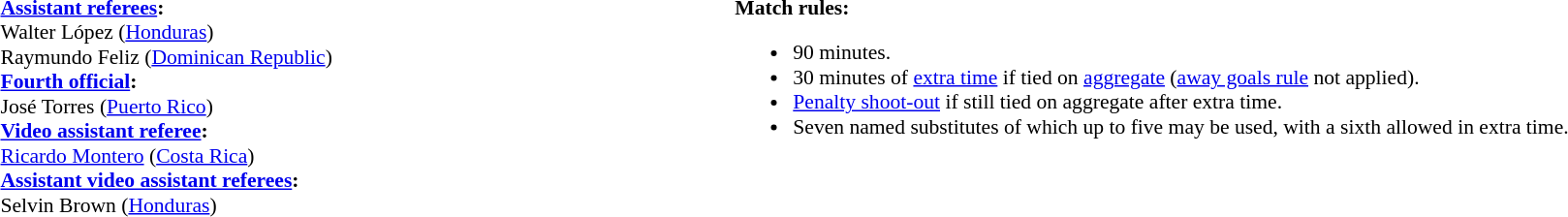<table style="width:100%; font-size:90%;">
<tr>
<td><br><strong><a href='#'>Assistant referees</a>:</strong>
<br>Walter López (<a href='#'>Honduras</a>)
<br>Raymundo Feliz (<a href='#'>Dominican Republic</a>)
<br><strong><a href='#'>Fourth official</a>:</strong>
<br>José Torres (<a href='#'>Puerto Rico</a>)
<br><strong><a href='#'>Video assistant referee</a>:</strong>
<br><a href='#'>Ricardo Montero</a> (<a href='#'>Costa Rica</a>)
<br><strong><a href='#'>Assistant video assistant referees</a>:</strong>
<br>Selvin Brown (<a href='#'>Honduras</a>)</td>
<td style="width:60%; vertical-align:top;"><br><strong>Match rules:</strong><ul><li>90 minutes.</li><li>30 minutes of <a href='#'>extra time</a> if tied on <a href='#'>aggregate</a> (<a href='#'>away goals rule</a> not applied).</li><li><a href='#'>Penalty shoot-out</a> if still tied on aggregate after extra time.</li><li>Seven named substitutes of which up to five may be used, with a sixth allowed in extra time.</li></ul></td>
</tr>
</table>
